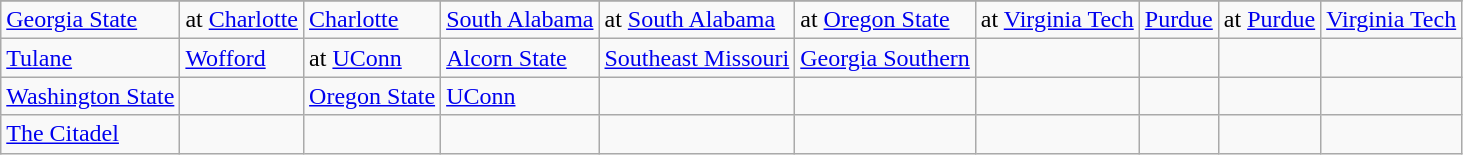<table class="wikitable">
<tr>
</tr>
<tr>
<td><a href='#'>Georgia State</a></td>
<td>at <a href='#'>Charlotte</a></td>
<td><a href='#'>Charlotte</a></td>
<td><a href='#'>South Alabama</a></td>
<td>at <a href='#'>South Alabama</a></td>
<td>at <a href='#'>Oregon State</a></td>
<td>at <a href='#'>Virginia Tech</a></td>
<td><a href='#'>Purdue</a></td>
<td>at <a href='#'>Purdue</a></td>
<td><a href='#'>Virginia Tech</a></td>
</tr>
<tr>
<td><a href='#'>Tulane</a></td>
<td><a href='#'>Wofford</a></td>
<td>at <a href='#'>UConn</a></td>
<td><a href='#'>Alcorn State</a></td>
<td><a href='#'>Southeast Missouri</a></td>
<td><a href='#'>Georgia Southern</a></td>
<td></td>
<td></td>
<td></td>
<td></td>
</tr>
<tr>
<td><a href='#'>Washington State</a></td>
<td></td>
<td><a href='#'>Oregon State</a></td>
<td><a href='#'>UConn</a></td>
<td></td>
<td></td>
<td></td>
<td></td>
<td></td>
<td></td>
</tr>
<tr>
<td><a href='#'>The Citadel</a></td>
<td></td>
<td></td>
<td></td>
<td></td>
<td></td>
<td></td>
<td></td>
<td></td>
<td></td>
</tr>
</table>
